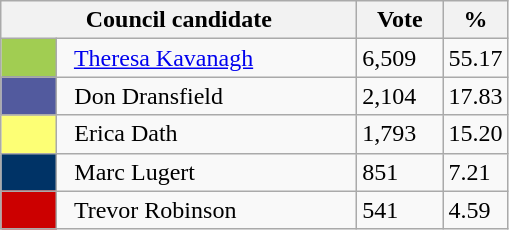<table class="wikitable">
<tr>
<th width="230" bgcolor="#ddddff" colspan="2">Council candidate</th>
<th width="50" bgcolor="#ddddff">Vote</th>
<th width="30" bgcolor="#ddddff">%</th>
</tr>
<tr>
<td width="30" bgcolor="#a1cd52"> </td>
<td>  <a href='#'>Theresa Kavanagh</a></td>
<td>6,509</td>
<td>55.17</td>
</tr>
<tr>
<td width="30" bgcolor="#525a9e"> </td>
<td>  Don Dransfield</td>
<td>2,104</td>
<td>17.83</td>
</tr>
<tr>
<td width="30" bgcolor="#fdff75"> </td>
<td>  Erica Dath</td>
<td>1,793</td>
<td>15.20</td>
</tr>
<tr>
<td width="30" bgcolor="#003366"> </td>
<td>  Marc Lugert</td>
<td>851</td>
<td>7.21</td>
</tr>
<tr>
<td width="30" bgcolor="#cc0000"> </td>
<td>  Trevor Robinson</td>
<td>541</td>
<td>4.59</td>
</tr>
</table>
